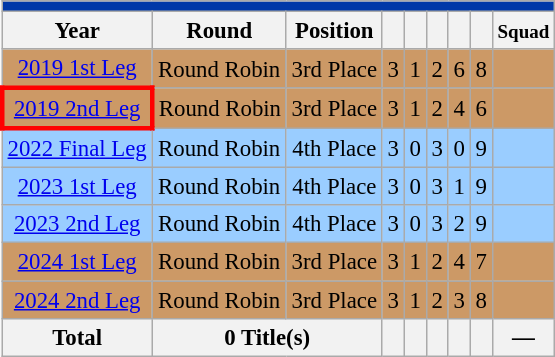<table class="wikitable" style="text-align: center; font-size:95%;">
<tr>
<th colspan=9 style="background:#0038A8; color:#FFFFFF;"><a href='#'></a></th>
</tr>
<tr>
<th>Year</th>
<th>Round</th>
<th>Position</th>
<th></th>
<th></th>
<th></th>
<th></th>
<th></th>
<th><small>Squad</small></th>
</tr>
<tr bgcolor=cc9966>
<td> <a href='#'>2019 1st Leg</a></td>
<td>Round Robin</td>
<td>3rd Place</td>
<td>3</td>
<td>1</td>
<td>2</td>
<td>6</td>
<td>8</td>
<td style="background:;"></td>
</tr>
<tr bgcolor=cc9966>
<td style="border: 3px solid red"> <a href='#'>2019 2nd Leg</a></td>
<td>Round Robin</td>
<td>3rd Place</td>
<td>3</td>
<td>1</td>
<td>2</td>
<td>4</td>
<td>6</td>
<td style="background:;"></td>
</tr>
<tr bgcolor=#9acdff>
<td> <a href='#'>2022 Final Leg</a></td>
<td>Round Robin</td>
<td>4th Place</td>
<td>3</td>
<td>0</td>
<td>3</td>
<td>0</td>
<td>9</td>
<td></td>
</tr>
<tr bgcolor=#9acdff>
<td> <a href='#'>2023 1st Leg</a></td>
<td>Round Robin</td>
<td>4th Place</td>
<td>3</td>
<td>0</td>
<td>3</td>
<td>1</td>
<td>9</td>
<td></td>
</tr>
<tr bgcolor=#9acdff>
<td> <a href='#'>2023 2nd Leg</a></td>
<td>Round Robin</td>
<td>4th Place</td>
<td>3</td>
<td>0</td>
<td>3</td>
<td>2</td>
<td>9</td>
<td style="background:;"></td>
</tr>
<tr bgcolor=cc9966>
<td> <a href='#'>2024 1st Leg</a></td>
<td>Round Robin</td>
<td>3rd Place</td>
<td>3</td>
<td>1</td>
<td>2</td>
<td>4</td>
<td>7</td>
<td style="background:;"></td>
</tr>
<tr bgcolor=cc9966>
<td> <a href='#'>2024 2nd Leg</a></td>
<td>Round Robin</td>
<td>3rd Place</td>
<td>3</td>
<td>1</td>
<td>2</td>
<td>3</td>
<td>8</td>
<td style="background:;"></td>
</tr>
<tr>
<th>Total</th>
<th colspan="2">0 Title(s)</th>
<th></th>
<th></th>
<th></th>
<th></th>
<th></th>
<th>—</th>
</tr>
</table>
